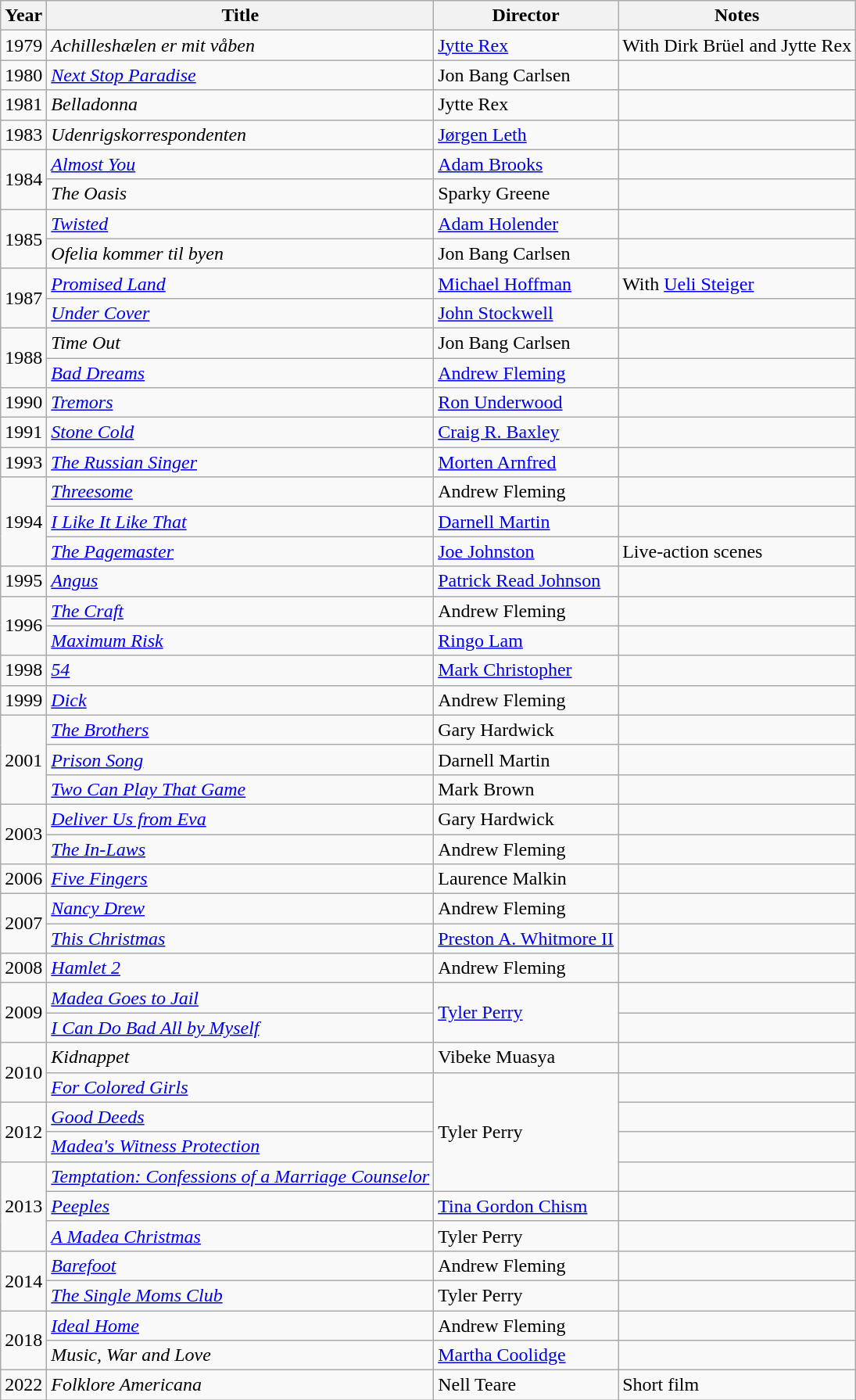<table class="wikitable">
<tr>
<th>Year</th>
<th>Title</th>
<th>Director</th>
<th>Notes</th>
</tr>
<tr>
<td>1979</td>
<td><em>Achilleshælen er mit våben</em></td>
<td><a href='#'>Jytte Rex</a></td>
<td>With Dirk Brüel and Jytte Rex</td>
</tr>
<tr>
<td>1980</td>
<td><em><a href='#'>Next Stop Paradise</a></em></td>
<td>Jon Bang Carlsen</td>
<td></td>
</tr>
<tr>
<td>1981</td>
<td><em>Belladonna</em></td>
<td>Jytte Rex</td>
<td></td>
</tr>
<tr>
<td>1983</td>
<td><em>Udenrigskorrespondenten</em></td>
<td><a href='#'>Jørgen Leth</a></td>
<td></td>
</tr>
<tr>
<td rowspan=2>1984</td>
<td><em><a href='#'>Almost You</a></em></td>
<td><a href='#'>Adam Brooks</a></td>
<td></td>
</tr>
<tr>
<td><em>The Oasis</em></td>
<td>Sparky Greene</td>
<td></td>
</tr>
<tr>
<td rowspan=2>1985</td>
<td><em><a href='#'>Twisted</a></em></td>
<td><a href='#'>Adam Holender</a></td>
<td></td>
</tr>
<tr>
<td><em>Ofelia kommer til byen</em></td>
<td>Jon Bang Carlsen</td>
<td></td>
</tr>
<tr>
<td rowspan=2>1987</td>
<td><em><a href='#'>Promised Land</a></em></td>
<td><a href='#'>Michael Hoffman</a></td>
<td>With <a href='#'>Ueli Steiger</a></td>
</tr>
<tr>
<td><em><a href='#'>Under Cover</a></em></td>
<td><a href='#'>John Stockwell</a></td>
<td></td>
</tr>
<tr>
<td rowspan=2>1988</td>
<td><em>Time Out</em></td>
<td>Jon Bang Carlsen</td>
<td></td>
</tr>
<tr>
<td><em><a href='#'>Bad Dreams</a></em></td>
<td><a href='#'>Andrew Fleming</a></td>
<td></td>
</tr>
<tr>
<td>1990</td>
<td><em><a href='#'>Tremors</a></em></td>
<td><a href='#'>Ron Underwood</a></td>
<td></td>
</tr>
<tr>
<td>1991</td>
<td><em><a href='#'>Stone Cold</a></em></td>
<td><a href='#'>Craig R. Baxley</a></td>
<td></td>
</tr>
<tr>
<td>1993</td>
<td><em><a href='#'>The Russian Singer</a></em></td>
<td><a href='#'>Morten Arnfred</a></td>
<td></td>
</tr>
<tr>
<td rowspan=3>1994</td>
<td><em><a href='#'>Threesome</a></em></td>
<td>Andrew Fleming</td>
<td></td>
</tr>
<tr>
<td><em><a href='#'>I Like It Like That</a></em></td>
<td><a href='#'>Darnell Martin</a></td>
<td></td>
</tr>
<tr>
<td><em><a href='#'>The Pagemaster</a></em></td>
<td><a href='#'>Joe Johnston</a></td>
<td>Live-action scenes</td>
</tr>
<tr>
<td>1995</td>
<td><em><a href='#'>Angus</a></em></td>
<td><a href='#'>Patrick Read Johnson</a></td>
<td></td>
</tr>
<tr>
<td rowspan=2>1996</td>
<td><em><a href='#'>The Craft</a></em></td>
<td>Andrew Fleming</td>
<td></td>
</tr>
<tr>
<td><em><a href='#'>Maximum Risk</a></em></td>
<td><a href='#'>Ringo Lam</a></td>
<td></td>
</tr>
<tr>
<td>1998</td>
<td><em><a href='#'>54</a></em></td>
<td><a href='#'>Mark Christopher</a></td>
<td></td>
</tr>
<tr>
<td>1999</td>
<td><em><a href='#'>Dick</a></em></td>
<td>Andrew Fleming</td>
<td></td>
</tr>
<tr>
<td rowspan=3>2001</td>
<td><em><a href='#'>The Brothers</a></em></td>
<td>Gary Hardwick</td>
<td></td>
</tr>
<tr>
<td><em><a href='#'>Prison Song</a></em></td>
<td>Darnell Martin</td>
<td></td>
</tr>
<tr>
<td><em><a href='#'>Two Can Play That Game</a></em></td>
<td>Mark Brown</td>
<td></td>
</tr>
<tr>
<td rowspan=2>2003</td>
<td><em><a href='#'>Deliver Us from Eva</a></em></td>
<td>Gary Hardwick</td>
<td></td>
</tr>
<tr>
<td><em><a href='#'>The In-Laws</a></em></td>
<td>Andrew Fleming</td>
<td></td>
</tr>
<tr>
<td>2006</td>
<td><em><a href='#'>Five Fingers</a></em></td>
<td>Laurence Malkin</td>
<td></td>
</tr>
<tr>
<td rowspan=2>2007</td>
<td><em><a href='#'>Nancy Drew</a></em></td>
<td>Andrew Fleming</td>
<td></td>
</tr>
<tr>
<td><em><a href='#'>This Christmas</a></em></td>
<td><a href='#'>Preston A. Whitmore II</a></td>
<td></td>
</tr>
<tr>
<td>2008</td>
<td><em><a href='#'>Hamlet 2</a></em></td>
<td>Andrew Fleming</td>
<td></td>
</tr>
<tr>
<td rowspan=2>2009</td>
<td><em><a href='#'>Madea Goes to Jail</a></em></td>
<td rowspan=2><a href='#'>Tyler Perry</a></td>
<td></td>
</tr>
<tr>
<td><em><a href='#'>I Can Do Bad All by Myself</a></em></td>
<td></td>
</tr>
<tr>
<td rowspan=2>2010</td>
<td><em>Kidnappet</em></td>
<td>Vibeke Muasya</td>
<td></td>
</tr>
<tr>
<td><em><a href='#'>For Colored Girls</a></em></td>
<td rowspan=4>Tyler Perry</td>
<td></td>
</tr>
<tr>
<td rowspan=2>2012</td>
<td><em><a href='#'>Good Deeds</a></em></td>
<td></td>
</tr>
<tr>
<td><em><a href='#'>Madea's Witness Protection</a></em></td>
<td></td>
</tr>
<tr>
<td rowspan=3>2013</td>
<td><em><a href='#'>Temptation: Confessions of a Marriage Counselor</a></em></td>
<td></td>
</tr>
<tr>
<td><em><a href='#'>Peeples</a></em></td>
<td><a href='#'>Tina Gordon Chism</a></td>
<td></td>
</tr>
<tr>
<td><em><a href='#'>A Madea Christmas</a></em></td>
<td>Tyler Perry</td>
<td></td>
</tr>
<tr>
<td rowspan=2>2014</td>
<td><em><a href='#'>Barefoot</a></em></td>
<td>Andrew Fleming</td>
<td></td>
</tr>
<tr>
<td><em><a href='#'>The Single Moms Club</a></em></td>
<td>Tyler Perry</td>
<td></td>
</tr>
<tr>
<td rowspan=2>2018</td>
<td><em><a href='#'>Ideal Home</a></em></td>
<td>Andrew Fleming</td>
<td></td>
</tr>
<tr>
<td><em>Music, War and Love</em></td>
<td><a href='#'>Martha Coolidge</a></td>
<td></td>
</tr>
<tr>
<td>2022</td>
<td><em>Folklore Americana</em></td>
<td>Nell Teare</td>
<td>Short film</td>
</tr>
</table>
